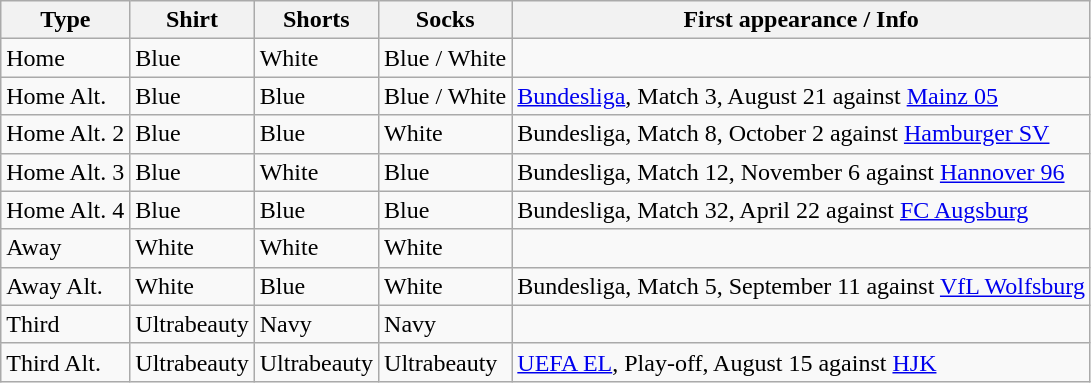<table class="wikitable">
<tr>
<th>Type</th>
<th>Shirt</th>
<th>Shorts</th>
<th>Socks</th>
<th>First appearance / Info</th>
</tr>
<tr>
<td>Home</td>
<td>Blue</td>
<td>White</td>
<td>Blue / White</td>
<td></td>
</tr>
<tr>
<td>Home Alt.</td>
<td>Blue</td>
<td>Blue</td>
<td>Blue / White</td>
<td><a href='#'>Bundesliga</a>, Match 3, August 21 against <a href='#'>Mainz 05</a></td>
</tr>
<tr>
<td>Home Alt. 2</td>
<td>Blue</td>
<td>Blue</td>
<td>White</td>
<td>Bundesliga, Match 8, October 2 against <a href='#'>Hamburger SV</a></td>
</tr>
<tr>
<td>Home Alt. 3</td>
<td>Blue</td>
<td>White</td>
<td>Blue</td>
<td>Bundesliga, Match 12, November 6 against <a href='#'>Hannover 96</a></td>
</tr>
<tr>
<td>Home Alt. 4</td>
<td>Blue</td>
<td>Blue</td>
<td>Blue</td>
<td>Bundesliga, Match 32, April 22 against <a href='#'>FC Augsburg</a></td>
</tr>
<tr>
<td>Away</td>
<td>White</td>
<td>White</td>
<td>White</td>
<td></td>
</tr>
<tr>
<td>Away Alt.</td>
<td>White</td>
<td>Blue</td>
<td>White</td>
<td>Bundesliga, Match 5, September 11 against <a href='#'>VfL Wolfsburg</a></td>
</tr>
<tr>
<td>Third</td>
<td>Ultrabeauty</td>
<td>Navy</td>
<td>Navy</td>
<td></td>
</tr>
<tr>
<td>Third Alt.</td>
<td>Ultrabeauty</td>
<td>Ultrabeauty</td>
<td>Ultrabeauty</td>
<td><a href='#'>UEFA EL</a>, Play-off, August 15 against <a href='#'>HJK</a></td>
</tr>
</table>
